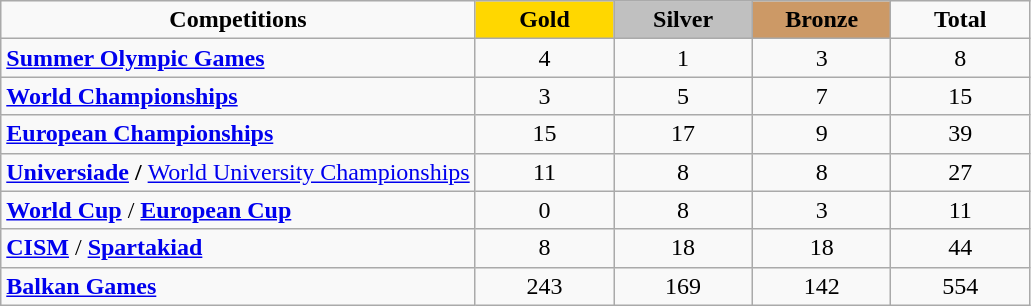<table class="wikitable sortable" style="text-align:center">
<tr>
<td><strong>Competitions</strong></td>
<td width=85 align=center bgcolor=gold> <strong>Gold</strong></td>
<td width=85 align=center bgcolor=silver> <strong>Silver</strong></td>
<td width=85 align=center bgcolor=cc9966> <strong>Bronze</strong></td>
<td width=85 align=center><strong>Total</strong></td>
</tr>
<tr>
<td align=left><strong><a href='#'>Summer Olympic Games</a></strong></td>
<td>4</td>
<td>1</td>
<td>3</td>
<td>8</td>
</tr>
<tr>
<td align=left><strong><a href='#'>World Championships</a></strong></td>
<td>3</td>
<td>5</td>
<td>7</td>
<td>15</td>
</tr>
<tr>
<td align=left><strong><a href='#'>European Championships</a></strong></td>
<td>15</td>
<td>17</td>
<td>9</td>
<td>39</td>
</tr>
<tr>
<td align=left><strong><a href='#'>Universiade</a> / </strong><a href='#'>World University Championships</a><em></td>
<td>11</td>
<td>8</td>
<td>8</td>
<td>27</td>
</tr>
<tr>
<td align=left><strong><a href='#'>World Cup</a></strong> / <strong><a href='#'>European Cup</a></strong></td>
<td>0</td>
<td>8</td>
<td>3</td>
<td>11</td>
</tr>
<tr>
<td align=left><strong><a href='#'>CISM</a></strong> / <strong><a href='#'>Spartakiad</a></strong></td>
<td>8</td>
<td>18</td>
<td>18</td>
<td>44</td>
</tr>
<tr>
<td align=left><strong><a href='#'>Balkan Games</a></strong></td>
<td>243</td>
<td>169</td>
<td>142</td>
<td>554</td>
</tr>
</table>
